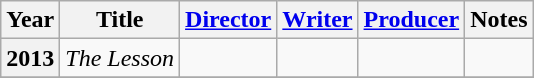<table class="wikitable plainrowheaders">
<tr>
<th scope="col">Year</th>
<th scope="col">Title</th>
<th scope="col"><a href='#'>Director</a></th>
<th scope="col"><a href='#'>Writer</a></th>
<th scope="col"><a href='#'>Producer</a></th>
<th scope="col">Notes</th>
</tr>
<tr>
<th scope=row>2013</th>
<td><em>The Lesson</em></td>
<td></td>
<td></td>
<td></td>
<td></td>
</tr>
<tr>
</tr>
</table>
